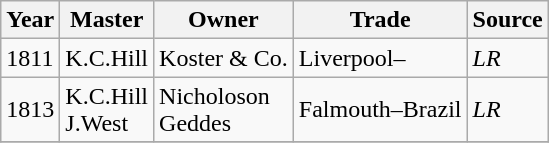<table class=" wikitable">
<tr>
<th>Year</th>
<th>Master</th>
<th>Owner</th>
<th>Trade</th>
<th>Source</th>
</tr>
<tr>
<td>1811</td>
<td>K.C.Hill</td>
<td>Koster & Co.</td>
<td>Liverpool–</td>
<td><em>LR</em></td>
</tr>
<tr>
<td>1813</td>
<td>K.C.Hill<br>J.West</td>
<td>Nicholoson<br>Geddes</td>
<td>Falmouth–Brazil</td>
<td><em>LR</em></td>
</tr>
<tr>
</tr>
</table>
